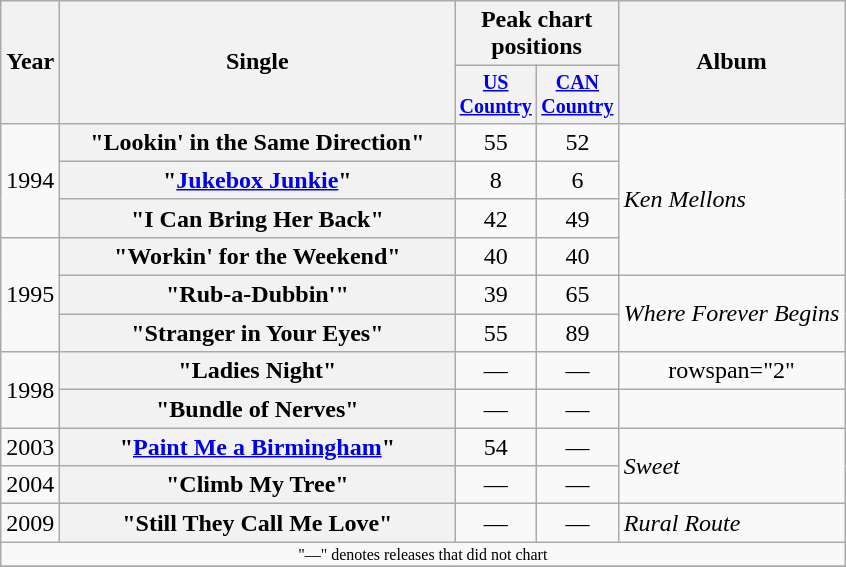<table class="wikitable plainrowheaders" style="text-align:center;">
<tr>
<th rowspan="2">Year</th>
<th rowspan="2" style="width:16em;">Single</th>
<th colspan="2">Peak chart<br>positions</th>
<th rowspan="2">Album</th>
</tr>
<tr style="font-size:smaller;">
<th width="45"><a href='#'>US Country</a><br></th>
<th width="45"><a href='#'>CAN Country</a><br></th>
</tr>
<tr>
<td rowspan="3">1994</td>
<th scope="row">"Lookin' in the Same Direction"</th>
<td>55</td>
<td>52</td>
<td align="left" rowspan="4"><em>Ken Mellons</em></td>
</tr>
<tr>
<th scope="row">"<a href='#'>Jukebox Junkie</a>"</th>
<td>8</td>
<td>6</td>
</tr>
<tr>
<th scope="row">"I Can Bring Her Back"</th>
<td>42</td>
<td>49</td>
</tr>
<tr>
<td rowspan="3">1995</td>
<th scope="row">"Workin' for the Weekend"</th>
<td>40</td>
<td>40</td>
</tr>
<tr>
<th scope="row">"Rub-a-Dubbin'"</th>
<td>39</td>
<td>65</td>
<td align="left" rowspan="2"><em>Where Forever Begins</em></td>
</tr>
<tr>
<th scope="row">"Stranger in Your Eyes"</th>
<td>55</td>
<td>89</td>
</tr>
<tr>
<td rowspan=2>1998</td>
<th scope="row">"Ladies Night"</th>
<td>—</td>
<td>—</td>
<td>rowspan="2" </td>
</tr>
<tr>
<th scope="row">"Bundle of Nerves"</th>
<td>—</td>
<td>—</td>
</tr>
<tr>
<td>2003</td>
<th scope="row">"<a href='#'>Paint Me a Birmingham</a>"</th>
<td>54</td>
<td>—</td>
<td align="left" rowspan="2"><em>Sweet</em></td>
</tr>
<tr>
<td>2004</td>
<th scope="row">"Climb My Tree"</th>
<td>—</td>
<td>—</td>
</tr>
<tr>
<td>2009</td>
<th scope="row">"Still They Call Me Love"</th>
<td>—</td>
<td>—</td>
<td align="left"><em>Rural Route</em></td>
</tr>
<tr>
<td colspan="5" style="font-size:8pt">"—" denotes releases that did not chart</td>
</tr>
<tr>
</tr>
</table>
